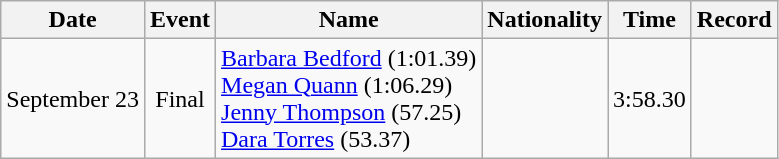<table class=wikitable style=text-align:center>
<tr>
<th>Date</th>
<th>Event</th>
<th>Name</th>
<th>Nationality</th>
<th>Time</th>
<th>Record</th>
</tr>
<tr>
<td>September 23</td>
<td>Final</td>
<td align=left><a href='#'>Barbara Bedford</a> (1:01.39)<br><a href='#'>Megan Quann</a> (1:06.29)<br><a href='#'>Jenny Thompson</a> (57.25)<br><a href='#'>Dara Torres</a> (53.37)</td>
<td align=left></td>
<td>3:58.30</td>
<td></td>
</tr>
</table>
